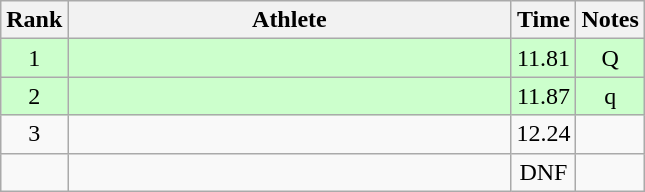<table class="wikitable" style="text-align:center">
<tr>
<th>Rank</th>
<th Style="width:18em">Athlete</th>
<th>Time</th>
<th>Notes</th>
</tr>
<tr style="background:#cfc">
<td>1</td>
<td style="text-align:left"></td>
<td>11.81</td>
<td>Q</td>
</tr>
<tr style="background:#cfc">
<td>2</td>
<td style="text-align:left"></td>
<td>11.87</td>
<td>q</td>
</tr>
<tr>
<td>3</td>
<td style="text-align:left"></td>
<td>12.24</td>
<td></td>
</tr>
<tr>
<td></td>
<td style="text-align:left"></td>
<td>DNF</td>
<td></td>
</tr>
</table>
